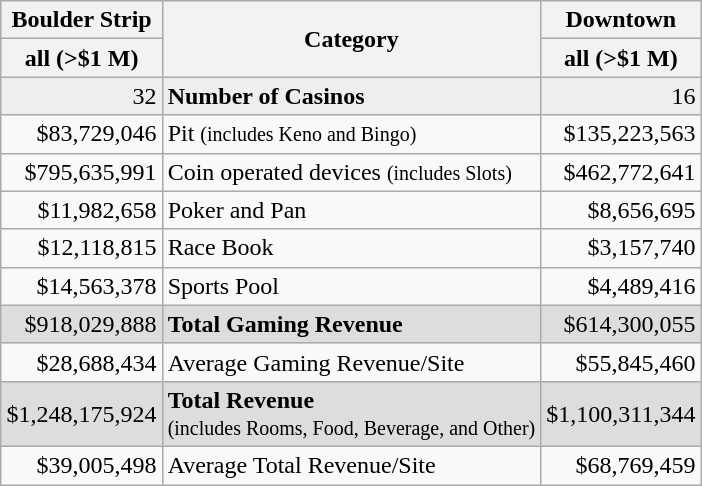<table class="wikitable" border="1" style="margin: 1em auto 1em auto">
<tr>
<th>Boulder Strip</th>
<th rowspan=2>Category</th>
<th colspan=1>Downtown</th>
</tr>
<tr>
<th><span>all (>$1 M)</span></th>
<th><span>all (>$1 M)</span></th>
</tr>
<tr style="background:#eee;">
<td align="right">32</td>
<td><strong>Number of Casinos</strong></td>
<td align="right">16</td>
</tr>
<tr>
<td align="right"><span>$83</span>,729,046</td>
<td>Pit <small>(includes Keno and Bingo)</small></td>
<td align="right"><span>$135</span>,223,563</td>
</tr>
<tr>
<td align="right"><span>$795</span>,635,991</td>
<td>Coin operated devices <small>(includes Slots)</small></td>
<td align="right"><span>$462</span>,772,641</td>
</tr>
<tr>
<td align="right"><span>$11</span>,982,658</td>
<td>Poker and Pan</td>
<td align="right"><span>$8</span>,656,695</td>
</tr>
<tr>
<td align="right"><span>$12</span>,118,815</td>
<td>Race Book</td>
<td align="right"><span>$3</span>,157,740</td>
</tr>
<tr>
<td align="right"><span>$14</span>,563,378</td>
<td>Sports Pool</td>
<td align="right"><span>$4</span>,489,416</td>
</tr>
<tr style="background:#ddd;">
<td align="right"><span>$918</span>,029,888</td>
<td><strong>Total Gaming Revenue</strong></td>
<td align="right"><span>$614</span>,300,055</td>
</tr>
<tr>
<td align="right"><span>$28</span>,688,434</td>
<td>Average Gaming Revenue/Site</td>
<td align="right"><span>$55</span>,845,460</td>
</tr>
<tr style="background:#ddd;">
<td align="right"><span>$1,248</span>,175,924</td>
<td><strong>Total Revenue</strong><br><small>(includes Rooms, Food, Beverage, and Other)</small></td>
<td align="right"><span>$1,100</span>,311,344</td>
</tr>
<tr>
<td align="right"><span>$39</span>,005,498</td>
<td>Average Total Revenue/Site</td>
<td align="right"><span>$68</span>,769,459</td>
</tr>
</table>
